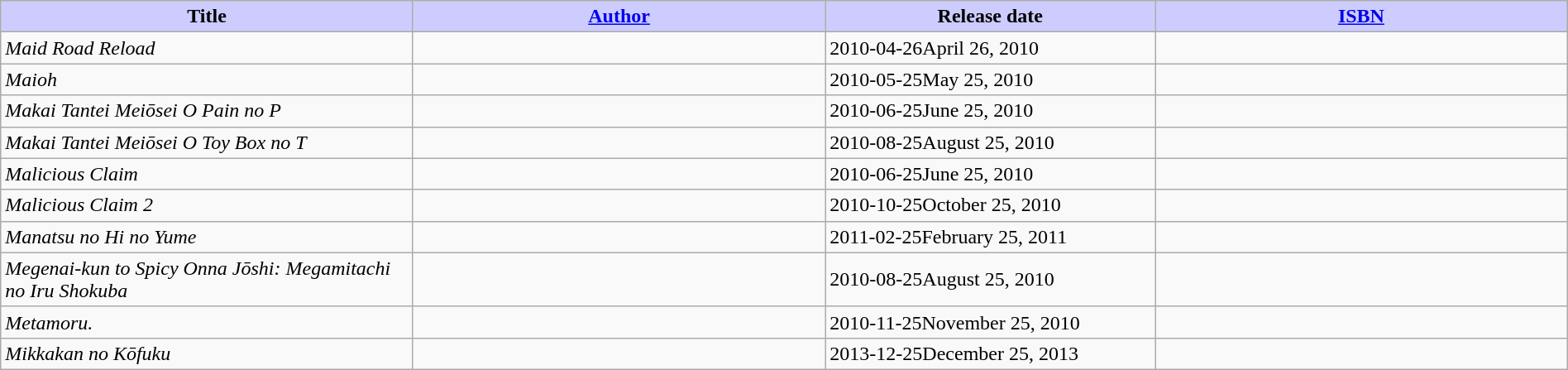<table class="wikitable" style="width: 100%;">
<tr>
<th width=25% style="background:#ccf;">Title</th>
<th width=25% style="background:#ccf;"><a href='#'>Author</a></th>
<th width=20% style="background:#ccf;">Release date</th>
<th width=25% style="background:#ccf;"><a href='#'>ISBN</a></th>
</tr>
<tr>
<td><em>Maid Road Reload</em></td>
<td></td>
<td><span>2010-04-26</span>April 26, 2010</td>
<td></td>
</tr>
<tr>
<td><em>Maioh</em></td>
<td></td>
<td><span>2010-05-25</span>May 25, 2010</td>
<td></td>
</tr>
<tr>
<td><em>Makai Tantei Meiōsei O Pain no P</em></td>
<td></td>
<td><span>2010-06-25</span>June 25, 2010</td>
<td></td>
</tr>
<tr>
<td><em>Makai Tantei Meiōsei O Toy Box no T</em></td>
<td></td>
<td><span>2010-08-25</span>August 25, 2010</td>
<td></td>
</tr>
<tr>
<td><em>Malicious Claim</em></td>
<td></td>
<td><span>2010-06-25</span>June 25, 2010</td>
<td></td>
</tr>
<tr>
<td><em>Malicious Claim 2</em></td>
<td></td>
<td><span>2010-10-25</span>October 25, 2010</td>
<td></td>
</tr>
<tr>
<td><em>Manatsu no Hi no Yume</em></td>
<td></td>
<td><span>2011-02-25</span>February 25, 2011</td>
<td></td>
</tr>
<tr>
<td><em>Megenai-kun to Spicy Onna Jōshi: Megamitachi no Iru Shokuba</em></td>
<td></td>
<td><span>2010-08-25</span>August 25, 2010</td>
<td></td>
</tr>
<tr>
<td><em>Metamoru.</em></td>
<td></td>
<td><span>2010-11-25</span>November 25, 2010</td>
<td></td>
</tr>
<tr>
<td><em>Mikkakan no Kōfuku</em></td>
<td></td>
<td><span>2013-12-25</span>December 25, 2013</td>
<td></td>
</tr>
</table>
